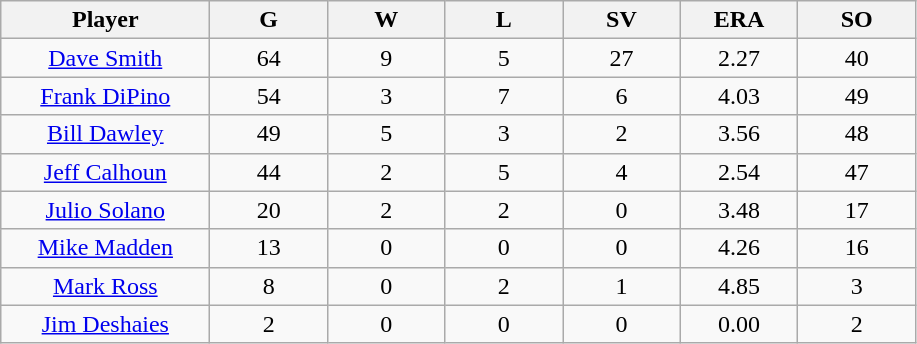<table class="wikitable sortable">
<tr>
<th bgcolor="#DDDDFF" width="16%">Player</th>
<th bgcolor="#DDDDFF" width="9%">G</th>
<th bgcolor="#DDDDFF" width="9%">W</th>
<th bgcolor="#DDDDFF" width="9%">L</th>
<th bgcolor="#DDDDFF" width="9%">SV</th>
<th bgcolor="#DDDDFF" width="9%">ERA</th>
<th bgcolor="#DDDDFF" width="9%">SO</th>
</tr>
<tr align="center">
<td><a href='#'>Dave Smith</a></td>
<td>64</td>
<td>9</td>
<td>5</td>
<td>27</td>
<td>2.27</td>
<td>40</td>
</tr>
<tr align="center">
<td><a href='#'>Frank DiPino</a></td>
<td>54</td>
<td>3</td>
<td>7</td>
<td>6</td>
<td>4.03</td>
<td>49</td>
</tr>
<tr align="center">
<td><a href='#'>Bill Dawley</a></td>
<td>49</td>
<td>5</td>
<td>3</td>
<td>2</td>
<td>3.56</td>
<td>48</td>
</tr>
<tr align="center">
<td><a href='#'>Jeff Calhoun</a></td>
<td>44</td>
<td>2</td>
<td>5</td>
<td>4</td>
<td>2.54</td>
<td>47</td>
</tr>
<tr align="center">
<td><a href='#'>Julio Solano</a></td>
<td>20</td>
<td>2</td>
<td>2</td>
<td>0</td>
<td>3.48</td>
<td>17</td>
</tr>
<tr align="center">
<td><a href='#'>Mike Madden</a></td>
<td>13</td>
<td>0</td>
<td>0</td>
<td>0</td>
<td>4.26</td>
<td>16</td>
</tr>
<tr align="center">
<td><a href='#'>Mark Ross</a></td>
<td>8</td>
<td>0</td>
<td>2</td>
<td>1</td>
<td>4.85</td>
<td>3</td>
</tr>
<tr align="center">
<td><a href='#'>Jim Deshaies</a></td>
<td>2</td>
<td>0</td>
<td>0</td>
<td>0</td>
<td>0.00</td>
<td>2</td>
</tr>
</table>
